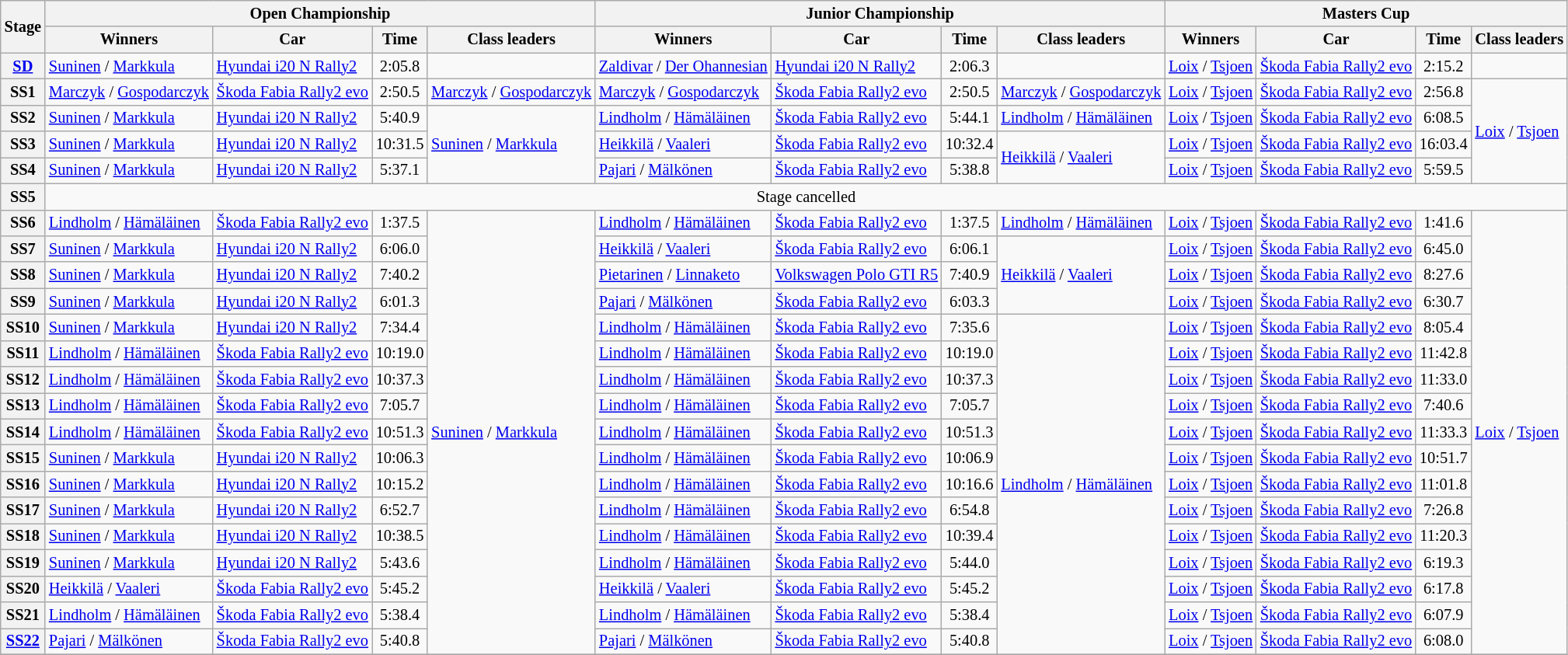<table class="wikitable" style="font-size:85%">
<tr>
<th rowspan="2">Stage</th>
<th colspan="4">Open Championship</th>
<th colspan="4">Junior Championship</th>
<th colspan="4">Masters Cup</th>
</tr>
<tr>
<th>Winners</th>
<th>Car</th>
<th>Time</th>
<th>Class leaders</th>
<th>Winners</th>
<th>Car</th>
<th>Time</th>
<th>Class leaders</th>
<th>Winners</th>
<th>Car</th>
<th>Time</th>
<th nowrap>Class leaders</th>
</tr>
<tr>
<th><a href='#'>SD</a></th>
<td><a href='#'>Suninen</a> / <a href='#'>Markkula</a></td>
<td><a href='#'>Hyundai i20 N Rally2</a></td>
<td align="center">2:05.8</td>
<td></td>
<td nowrap><a href='#'>Zaldivar</a> / <a href='#'>Der Ohannesian</a></td>
<td><a href='#'>Hyundai i20 N Rally2</a></td>
<td align="center">2:06.3</td>
<td></td>
<td nowrap><a href='#'>Loix</a> / <a href='#'>Tsjoen</a></td>
<td nowrap><a href='#'>Škoda Fabia Rally2 evo</a></td>
<td align="center">2:15.2</td>
<td></td>
</tr>
<tr>
<th>SS1</th>
<td nowrap><a href='#'>Marczyk</a> / <a href='#'>Gospodarczyk</a></td>
<td nowrap><a href='#'>Škoda Fabia Rally2 evo</a></td>
<td align="center">2:50.5</td>
<td nowrap><a href='#'>Marczyk</a> / <a href='#'>Gospodarczyk</a></td>
<td><a href='#'>Marczyk</a> / <a href='#'>Gospodarczyk</a></td>
<td><a href='#'>Škoda Fabia Rally2 evo</a></td>
<td align="center">2:50.5</td>
<td nowrap><a href='#'>Marczyk</a> / <a href='#'>Gospodarczyk</a></td>
<td><a href='#'>Loix</a> / <a href='#'>Tsjoen</a></td>
<td><a href='#'>Škoda Fabia Rally2 evo</a></td>
<td align="center">2:56.8</td>
<td nowrap rowspan="4"><a href='#'>Loix</a> / <a href='#'>Tsjoen</a></td>
</tr>
<tr>
<th>SS2</th>
<td><a href='#'>Suninen</a> / <a href='#'>Markkula</a></td>
<td><a href='#'>Hyundai i20 N Rally2</a></td>
<td align="center">5:40.9</td>
<td rowspan="3"><a href='#'>Suninen</a> / <a href='#'>Markkula</a></td>
<td><a href='#'>Lindholm</a> / <a href='#'>Hämäläinen</a></td>
<td><a href='#'>Škoda Fabia Rally2 evo</a></td>
<td align="center">5:44.1</td>
<td><a href='#'>Lindholm</a> / <a href='#'>Hämäläinen</a></td>
<td><a href='#'>Loix</a> / <a href='#'>Tsjoen</a></td>
<td><a href='#'>Škoda Fabia Rally2 evo</a></td>
<td align="center">6:08.5</td>
</tr>
<tr>
<th>SS3</th>
<td><a href='#'>Suninen</a> / <a href='#'>Markkula</a></td>
<td><a href='#'>Hyundai i20 N Rally2</a></td>
<td align="center">10:31.5</td>
<td><a href='#'>Heikkilä</a> / <a href='#'>Vaaleri</a></td>
<td><a href='#'>Škoda Fabia Rally2 evo</a></td>
<td align="center">10:32.4</td>
<td rowspan="2"><a href='#'>Heikkilä</a> / <a href='#'>Vaaleri</a></td>
<td><a href='#'>Loix</a> / <a href='#'>Tsjoen</a></td>
<td><a href='#'>Škoda Fabia Rally2 evo</a></td>
<td align="center">16:03.4</td>
</tr>
<tr>
<th>SS4</th>
<td><a href='#'>Suninen</a> / <a href='#'>Markkula</a></td>
<td><a href='#'>Hyundai i20 N Rally2</a></td>
<td align="center">5:37.1</td>
<td><a href='#'>Pajari</a> / <a href='#'>Mälkönen</a></td>
<td><a href='#'>Škoda Fabia Rally2 evo</a></td>
<td align="center">5:38.8</td>
<td><a href='#'>Loix</a> / <a href='#'>Tsjoen</a></td>
<td><a href='#'>Škoda Fabia Rally2 evo</a></td>
<td align="center">5:59.5</td>
</tr>
<tr>
<th>SS5</th>
<td colspan="12" align="center">Stage cancelled</td>
</tr>
<tr>
<th>SS6</th>
<td><a href='#'>Lindholm</a> / <a href='#'>Hämäläinen</a></td>
<td><a href='#'>Škoda Fabia Rally2 evo</a></td>
<td align="center">1:37.5</td>
<td rowspan="17"><a href='#'>Suninen</a> / <a href='#'>Markkula</a></td>
<td><a href='#'>Lindholm</a> / <a href='#'>Hämäläinen</a></td>
<td><a href='#'>Škoda Fabia Rally2 evo</a></td>
<td align="center">1:37.5</td>
<td><a href='#'>Lindholm</a> / <a href='#'>Hämäläinen</a></td>
<td><a href='#'>Loix</a> / <a href='#'>Tsjoen</a></td>
<td><a href='#'>Škoda Fabia Rally2 evo</a></td>
<td align="center">1:41.6</td>
<td rowspan="17"><a href='#'>Loix</a> / <a href='#'>Tsjoen</a></td>
</tr>
<tr>
<th>SS7</th>
<td><a href='#'>Suninen</a> / <a href='#'>Markkula</a></td>
<td><a href='#'>Hyundai i20 N Rally2</a></td>
<td align="center">6:06.0</td>
<td><a href='#'>Heikkilä</a> / <a href='#'>Vaaleri</a></td>
<td><a href='#'>Škoda Fabia Rally2 evo</a></td>
<td align="center">6:06.1</td>
<td rowspan="3"><a href='#'>Heikkilä</a> / <a href='#'>Vaaleri</a></td>
<td><a href='#'>Loix</a> / <a href='#'>Tsjoen</a></td>
<td><a href='#'>Škoda Fabia Rally2 evo</a></td>
<td align="center">6:45.0</td>
</tr>
<tr>
<th>SS8</th>
<td><a href='#'>Suninen</a> / <a href='#'>Markkula</a></td>
<td><a href='#'>Hyundai i20 N Rally2</a></td>
<td align="center">7:40.2</td>
<td><a href='#'>Pietarinen</a> / <a href='#'>Linnaketo</a></td>
<td nowrap><a href='#'>Volkswagen Polo GTI R5</a></td>
<td align="center">7:40.9</td>
<td><a href='#'>Loix</a> / <a href='#'>Tsjoen</a></td>
<td><a href='#'>Škoda Fabia Rally2 evo</a></td>
<td align="center">8:27.6</td>
</tr>
<tr>
<th>SS9</th>
<td><a href='#'>Suninen</a> / <a href='#'>Markkula</a></td>
<td><a href='#'>Hyundai i20 N Rally2</a></td>
<td align="center">6:01.3</td>
<td><a href='#'>Pajari</a> / <a href='#'>Mälkönen</a></td>
<td><a href='#'>Škoda Fabia Rally2 evo</a></td>
<td align="center">6:03.3</td>
<td><a href='#'>Loix</a> / <a href='#'>Tsjoen</a></td>
<td><a href='#'>Škoda Fabia Rally2 evo</a></td>
<td align="center">6:30.7</td>
</tr>
<tr>
<th>SS10</th>
<td><a href='#'>Suninen</a> / <a href='#'>Markkula</a></td>
<td><a href='#'>Hyundai i20 N Rally2</a></td>
<td align="center">7:34.4</td>
<td><a href='#'>Lindholm</a> / <a href='#'>Hämäläinen</a></td>
<td><a href='#'>Škoda Fabia Rally2 evo</a></td>
<td align="center">7:35.6</td>
<td rowspan="13"><a href='#'>Lindholm</a> / <a href='#'>Hämäläinen</a></td>
<td><a href='#'>Loix</a> / <a href='#'>Tsjoen</a></td>
<td><a href='#'>Škoda Fabia Rally2 evo</a></td>
<td align="center">8:05.4</td>
</tr>
<tr>
<th>SS11</th>
<td><a href='#'>Lindholm</a> / <a href='#'>Hämäläinen</a></td>
<td><a href='#'>Škoda Fabia Rally2 evo</a></td>
<td align="center">10:19.0</td>
<td><a href='#'>Lindholm</a> / <a href='#'>Hämäläinen</a></td>
<td><a href='#'>Škoda Fabia Rally2 evo</a></td>
<td align="center">10:19.0</td>
<td><a href='#'>Loix</a> / <a href='#'>Tsjoen</a></td>
<td><a href='#'>Škoda Fabia Rally2 evo</a></td>
<td align="center">11:42.8</td>
</tr>
<tr>
<th>SS12</th>
<td><a href='#'>Lindholm</a> / <a href='#'>Hämäläinen</a></td>
<td><a href='#'>Škoda Fabia Rally2 evo</a></td>
<td align="center">10:37.3</td>
<td><a href='#'>Lindholm</a> / <a href='#'>Hämäläinen</a></td>
<td><a href='#'>Škoda Fabia Rally2 evo</a></td>
<td align="center">10:37.3</td>
<td><a href='#'>Loix</a> / <a href='#'>Tsjoen</a></td>
<td><a href='#'>Škoda Fabia Rally2 evo</a></td>
<td align="center">11:33.0</td>
</tr>
<tr>
<th>SS13</th>
<td><a href='#'>Lindholm</a> / <a href='#'>Hämäläinen</a></td>
<td><a href='#'>Škoda Fabia Rally2 evo</a></td>
<td align="center">7:05.7</td>
<td><a href='#'>Lindholm</a> / <a href='#'>Hämäläinen</a></td>
<td><a href='#'>Škoda Fabia Rally2 evo</a></td>
<td align="center">7:05.7</td>
<td><a href='#'>Loix</a> / <a href='#'>Tsjoen</a></td>
<td><a href='#'>Škoda Fabia Rally2 evo</a></td>
<td align="center">7:40.6</td>
</tr>
<tr>
<th>SS14</th>
<td><a href='#'>Lindholm</a> / <a href='#'>Hämäläinen</a></td>
<td><a href='#'>Škoda Fabia Rally2 evo</a></td>
<td align="center">10:51.3</td>
<td><a href='#'>Lindholm</a> / <a href='#'>Hämäläinen</a></td>
<td><a href='#'>Škoda Fabia Rally2 evo</a></td>
<td align="center">10:51.3</td>
<td><a href='#'>Loix</a> / <a href='#'>Tsjoen</a></td>
<td><a href='#'>Škoda Fabia Rally2 evo</a></td>
<td align="center">11:33.3</td>
</tr>
<tr>
<th>SS15</th>
<td><a href='#'>Suninen</a> / <a href='#'>Markkula</a></td>
<td><a href='#'>Hyundai i20 N Rally2</a></td>
<td align="center">10:06.3</td>
<td><a href='#'>Lindholm</a> / <a href='#'>Hämäläinen</a></td>
<td><a href='#'>Škoda Fabia Rally2 evo</a></td>
<td align="center">10:06.9</td>
<td><a href='#'>Loix</a> / <a href='#'>Tsjoen</a></td>
<td><a href='#'>Škoda Fabia Rally2 evo</a></td>
<td align="center">10:51.7</td>
</tr>
<tr>
<th>SS16</th>
<td><a href='#'>Suninen</a> / <a href='#'>Markkula</a></td>
<td><a href='#'>Hyundai i20 N Rally2</a></td>
<td align="center">10:15.2</td>
<td><a href='#'>Lindholm</a> / <a href='#'>Hämäläinen</a></td>
<td><a href='#'>Škoda Fabia Rally2 evo</a></td>
<td align="center">10:16.6</td>
<td><a href='#'>Loix</a> / <a href='#'>Tsjoen</a></td>
<td><a href='#'>Škoda Fabia Rally2 evo</a></td>
<td align="center">11:01.8</td>
</tr>
<tr>
<th>SS17</th>
<td><a href='#'>Suninen</a> / <a href='#'>Markkula</a></td>
<td><a href='#'>Hyundai i20 N Rally2</a></td>
<td align="center">6:52.7</td>
<td><a href='#'>Lindholm</a> / <a href='#'>Hämäläinen</a></td>
<td><a href='#'>Škoda Fabia Rally2 evo</a></td>
<td align="center">6:54.8</td>
<td><a href='#'>Loix</a> / <a href='#'>Tsjoen</a></td>
<td><a href='#'>Škoda Fabia Rally2 evo</a></td>
<td align="center">7:26.8</td>
</tr>
<tr>
<th>SS18</th>
<td><a href='#'>Suninen</a> / <a href='#'>Markkula</a></td>
<td><a href='#'>Hyundai i20 N Rally2</a></td>
<td align="center">10:38.5</td>
<td><a href='#'>Lindholm</a> / <a href='#'>Hämäläinen</a></td>
<td><a href='#'>Škoda Fabia Rally2 evo</a></td>
<td align="center">10:39.4</td>
<td><a href='#'>Loix</a> / <a href='#'>Tsjoen</a></td>
<td><a href='#'>Škoda Fabia Rally2 evo</a></td>
<td align="center">11:20.3</td>
</tr>
<tr>
<th>SS19</th>
<td><a href='#'>Suninen</a> / <a href='#'>Markkula</a></td>
<td><a href='#'>Hyundai i20 N Rally2</a></td>
<td align="center">5:43.6</td>
<td><a href='#'>Lindholm</a> / <a href='#'>Hämäläinen</a></td>
<td><a href='#'>Škoda Fabia Rally2 evo</a></td>
<td align="center">5:44.0</td>
<td><a href='#'>Loix</a> / <a href='#'>Tsjoen</a></td>
<td><a href='#'>Škoda Fabia Rally2 evo</a></td>
<td align="center">6:19.3</td>
</tr>
<tr>
<th>SS20</th>
<td><a href='#'>Heikkilä</a> / <a href='#'>Vaaleri</a></td>
<td><a href='#'>Škoda Fabia Rally2 evo</a></td>
<td align="center">5:45.2</td>
<td><a href='#'>Heikkilä</a> / <a href='#'>Vaaleri</a></td>
<td><a href='#'>Škoda Fabia Rally2 evo</a></td>
<td align="center">5:45.2</td>
<td><a href='#'>Loix</a> / <a href='#'>Tsjoen</a></td>
<td><a href='#'>Škoda Fabia Rally2 evo</a></td>
<td align="center">6:17.8</td>
</tr>
<tr>
<th>SS21</th>
<td><a href='#'>Lindholm</a> / <a href='#'>Hämäläinen</a></td>
<td><a href='#'>Škoda Fabia Rally2 evo</a></td>
<td align="center">5:38.4</td>
<td><a href='#'>Lindholm</a> / <a href='#'>Hämäläinen</a></td>
<td><a href='#'>Škoda Fabia Rally2 evo</a></td>
<td align="center">5:38.4</td>
<td><a href='#'>Loix</a> / <a href='#'>Tsjoen</a></td>
<td><a href='#'>Škoda Fabia Rally2 evo</a></td>
<td align="center">6:07.9</td>
</tr>
<tr>
<th><a href='#'>SS22</a></th>
<td><a href='#'>Pajari</a> / <a href='#'>Mälkönen</a></td>
<td><a href='#'>Škoda Fabia Rally2 evo</a></td>
<td align="center">5:40.8</td>
<td><a href='#'>Pajari</a> / <a href='#'>Mälkönen</a></td>
<td><a href='#'>Škoda Fabia Rally2 evo</a></td>
<td align="center">5:40.8</td>
<td><a href='#'>Loix</a> / <a href='#'>Tsjoen</a></td>
<td><a href='#'>Škoda Fabia Rally2 evo</a></td>
<td align="center">6:08.0</td>
</tr>
<tr>
</tr>
</table>
